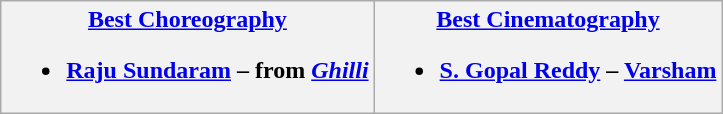<table class="wikitable">
<tr>
<th><a href='#'>Best Choreography</a><br><ul><li><strong><a href='#'>Raju Sundaram</a> –  from <em><a href='#'>Ghilli</a><strong><em></li></ul></th>
<th><a href='#'>Best Cinematography</a><br><ul><li></strong><a href='#'>S. Gopal Reddy</a> – </em><a href='#'>Varsham</a></em></strong></li></ul></th>
</tr>
</table>
